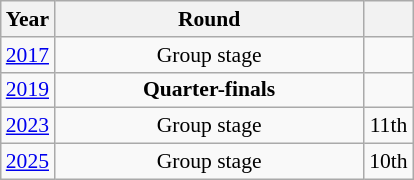<table class="wikitable" style="text-align: center; font-size:90%">
<tr>
<th>Year</th>
<th style="width:200px">Round</th>
<th></th>
</tr>
<tr>
<td><a href='#'>2017</a></td>
<td>Group stage</td>
<td></td>
</tr>
<tr>
<td><a href='#'>2019</a></td>
<td><strong>Quarter-finals</strong></td>
<td></td>
</tr>
<tr>
<td><a href='#'>2023</a></td>
<td>Group stage</td>
<td>11th</td>
</tr>
<tr>
<td><a href='#'>2025</a></td>
<td>Group stage</td>
<td>10th</td>
</tr>
</table>
